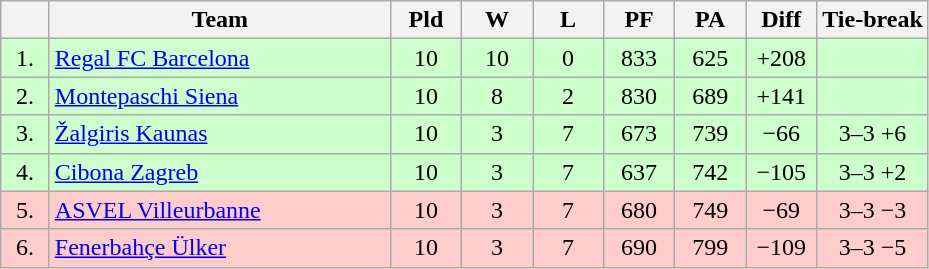<table class="wikitable" style="text-align:center">
<tr>
<th width=25></th>
<th width=220>Team</th>
<th width=40>Pld</th>
<th width=40>W</th>
<th width=40>L</th>
<th width=40>PF</th>
<th width=40>PA</th>
<th width=40>Diff</th>
<th>Tie-break</th>
</tr>
<tr style="background: #ccffcc;">
<td>1.</td>
<td align=left> <a href='#'>Regal FC Barcelona</a></td>
<td>10</td>
<td>10</td>
<td>0</td>
<td>833</td>
<td>625</td>
<td>+208</td>
<td></td>
</tr>
<tr style="background: #ccffcc;">
<td>2.</td>
<td align=left> <a href='#'>Montepaschi Siena</a></td>
<td>10</td>
<td>8</td>
<td>2</td>
<td>830</td>
<td>689</td>
<td>+141</td>
<td></td>
</tr>
<tr style="background: #ccffcc;">
<td>3.</td>
<td align=left> <a href='#'>Žalgiris Kaunas</a></td>
<td>10</td>
<td>3</td>
<td>7</td>
<td>673</td>
<td>739</td>
<td>−66</td>
<td>3–3 +6</td>
</tr>
<tr style="background: #ccffcc;">
<td>4.</td>
<td align=left> <a href='#'>Cibona Zagreb</a></td>
<td>10</td>
<td>3</td>
<td>7</td>
<td>637</td>
<td>742</td>
<td>−105</td>
<td>3–3 +2</td>
</tr>
<tr style="background: #ffcccc;">
<td>5.</td>
<td align=left> <a href='#'>ASVEL Villeurbanne</a></td>
<td>10</td>
<td>3</td>
<td>7</td>
<td>680</td>
<td>749</td>
<td>−69</td>
<td>3–3 −3</td>
</tr>
<tr style="background: #ffcccc;">
<td>6.</td>
<td align=left> <a href='#'>Fenerbahçe Ülker</a></td>
<td>10</td>
<td>3</td>
<td>7</td>
<td>690</td>
<td>799</td>
<td>−109</td>
<td>3–3 −5</td>
</tr>
</table>
